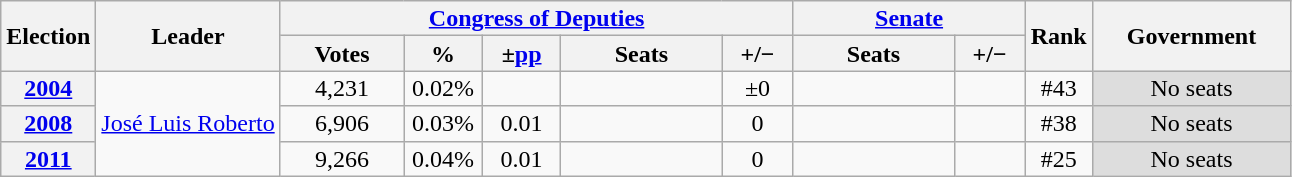<table class="wikitable" style="text-align:center; font-size:100%; line-height:16px;">
<tr>
<th rowspan="2" width="50px">Election</th>
<th rowspan="2">Leader</th>
<th colspan="5"><a href='#'>Congress of Deputies</a></th>
<th colspan="2"><a href='#'>Senate</a></th>
<th rowspan="2" width="30px">Rank</th>
<th rowspan="2" width="125px">Government</th>
</tr>
<tr>
<th width="75px">Votes</th>
<th width="45px">%</th>
<th width="45px">±<a href='#'>pp</a></th>
<th width="100px">Seats</th>
<th width="40px">+/−</th>
<th width="100px">Seats</th>
<th width="40px">+/−</th>
</tr>
<tr>
<th><a href='#'>2004</a></th>
<td rowspan="3"><a href='#'>José Luis Roberto</a></td>
<td>4,231</td>
<td>0.02%</td>
<td></td>
<td></td>
<td>±0</td>
<td></td>
<td></td>
<td>#43</td>
<td style="background-color:#DDDDDD">No seats</td>
</tr>
<tr>
<th><a href='#'>2008</a></th>
<td>6,906</td>
<td>0.03%</td>
<td>0.01</td>
<td></td>
<td>0</td>
<td></td>
<td></td>
<td>#38</td>
<td style="background-color:#DDDDDD">No seats</td>
</tr>
<tr>
<th><a href='#'>2011</a></th>
<td>9,266</td>
<td>0.04%</td>
<td>0.01</td>
<td></td>
<td>0</td>
<td></td>
<td></td>
<td>#25</td>
<td style="background-color:#DDDDDD">No seats</td>
</tr>
</table>
